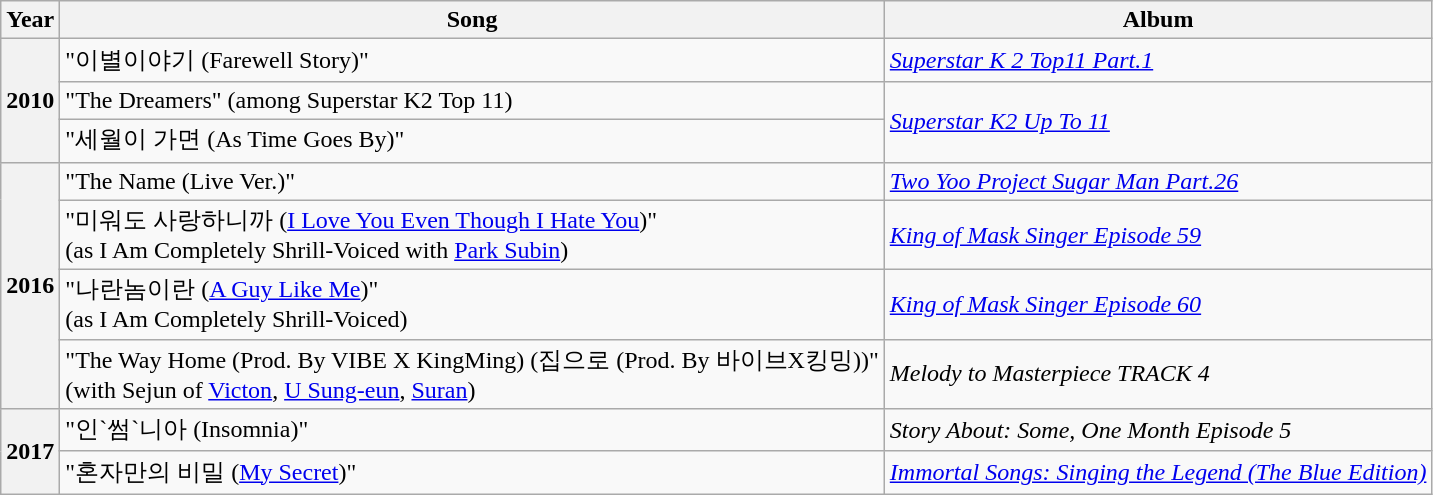<table class="wikitable plainrowheaders sortable">
<tr>
<th scope="col">Year</th>
<th scope="col">Song</th>
<th scope="col">Album</th>
</tr>
<tr>
<th scope="row" rowspan="3">2010</th>
<td>"이별이야기 (Farewell Story)"</td>
<td><em><a href='#'>Superstar K 2 Top11 Part.1</a></em></td>
</tr>
<tr>
<td>"The Dreamers" (among Superstar K2 Top 11)</td>
<td rowspan="2"><em><a href='#'>Superstar K2 Up To 11</a></em></td>
</tr>
<tr>
<td>"세월이 가면 (As Time Goes By)"</td>
</tr>
<tr>
<th scope="row" rowspan="4">2016</th>
<td>"The Name (Live Ver.)"</td>
<td><em><a href='#'>Two Yoo Project Sugar Man Part.26</a></em></td>
</tr>
<tr>
<td>"미워도 사랑하니까 (<a href='#'>I Love You Even Though I Hate You</a>)" <br>(as I Am Completely Shrill-Voiced with <a href='#'>Park Subin</a>)</td>
<td><em><a href='#'>King of Mask Singer Episode 59</a></em></td>
</tr>
<tr>
<td>"나란놈이란 (<a href='#'>A Guy Like Me</a>)" <br>(as I Am Completely Shrill-Voiced)</td>
<td><em><a href='#'>King of Mask Singer Episode 60</a></em></td>
</tr>
<tr>
<td>"The Way Home (Prod. By VIBE X KingMing) (집으로 (Prod. By 바이브X킹밍))" <br>(with Sejun of <a href='#'>Victon</a>, <a href='#'>U Sung-eun</a>, <a href='#'>Suran</a>)</td>
<td><em>Melody to Masterpiece TRACK 4</em></td>
</tr>
<tr>
<th scope="row" rowspan="2">2017</th>
<td>"인`썸`니아 (Insomnia)"</td>
<td><em>Story About: Some, One Month Episode 5</em></td>
</tr>
<tr>
<td>"혼자만의 비밀 (<a href='#'>My Secret</a>)"</td>
<td><em><a href='#'>Immortal Songs: Singing the Legend (The Blue Edition)</a></em></td>
</tr>
</table>
